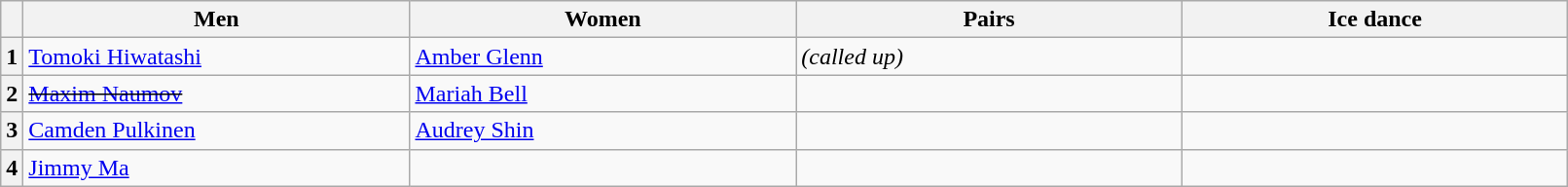<table class="wikitable unsortable" style="text-align:left; width:85%">
<tr>
<th scope="col"></th>
<th scope="col" style="width:25%">Men</th>
<th scope="col" style="width:25%">Women</th>
<th scope="col" style="width:25%">Pairs</th>
<th scope="col" style="width:25%">Ice dance</th>
</tr>
<tr>
<th scope="row">1</th>
<td><a href='#'>Tomoki Hiwatashi</a></td>
<td><a href='#'>Amber Glenn</a></td>
<td> <em>(called up)</em></td>
<td></td>
</tr>
<tr>
<th scope="row">2</th>
<td><s><a href='#'>Maxim Naumov</a></s></td>
<td><a href='#'>Mariah Bell</a></td>
<td></td>
<td></td>
</tr>
<tr>
<th scope="row">3</th>
<td><a href='#'>Camden Pulkinen</a></td>
<td><a href='#'>Audrey Shin</a></td>
<td></td>
<td></td>
</tr>
<tr>
<th scope="row">4</th>
<td><a href='#'>Jimmy Ma</a></td>
<td></td>
<td></td>
<td></td>
</tr>
</table>
